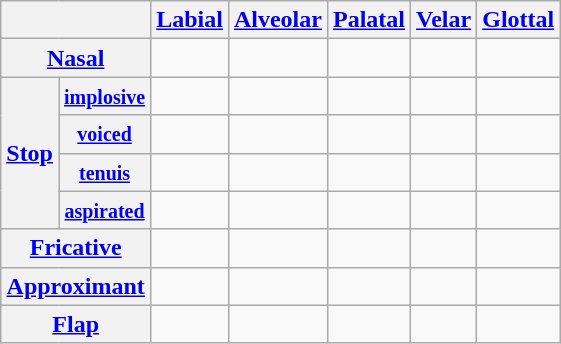<table class="wikitable" style="text-align:center">
<tr>
<th colspan="2"></th>
<th><a href='#'>Labial</a></th>
<th><a href='#'>Alveolar</a></th>
<th><a href='#'>Palatal</a></th>
<th><a href='#'>Velar</a></th>
<th><a href='#'>Glottal</a></th>
</tr>
<tr>
<th colspan="2"><a href='#'>Nasal</a></th>
<td></td>
<td></td>
<td></td>
<td></td>
<td></td>
</tr>
<tr>
<th rowspan="4"><a href='#'>Stop</a></th>
<th><small><a href='#'>implosive</a></small></th>
<td></td>
<td></td>
<td></td>
<td></td>
<td></td>
</tr>
<tr>
<th><small><a href='#'>voiced</a></small></th>
<td></td>
<td></td>
<td></td>
<td></td>
<td></td>
</tr>
<tr>
<th><small><a href='#'>tenuis</a></small></th>
<td></td>
<td></td>
<td></td>
<td></td>
<td></td>
</tr>
<tr>
<th><small><a href='#'>aspirated</a></small></th>
<td></td>
<td></td>
<td></td>
<td></td>
<td></td>
</tr>
<tr>
<th colspan="2"><a href='#'>Fricative</a></th>
<td></td>
<td></td>
<td></td>
<td></td>
<td></td>
</tr>
<tr>
<th colspan="2"><a href='#'>Approximant</a></th>
<td></td>
<td></td>
<td></td>
<td></td>
<td></td>
</tr>
<tr>
<th colspan="2"><a href='#'>Flap</a></th>
<td></td>
<td></td>
<td></td>
<td></td>
<td></td>
</tr>
</table>
